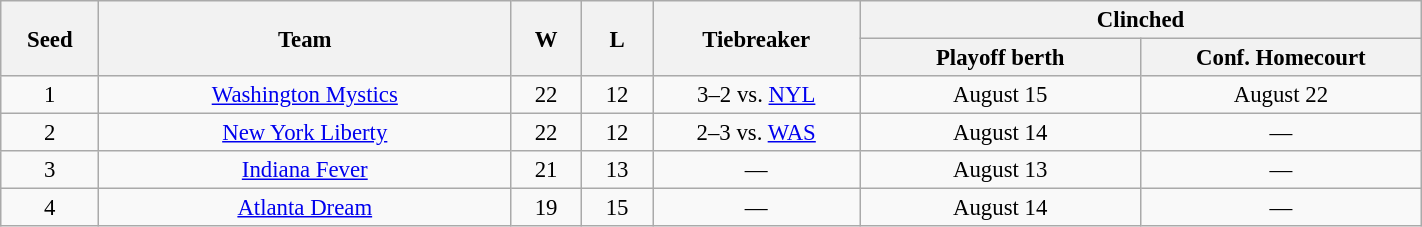<table class=wikitable style="font-size:95%; text-align:center;" width=75%>
<tr>
<th rowspan=2 width=20>Seed</th>
<th rowspan=2 width=150>Team</th>
<th rowspan=2 width=20>W</th>
<th rowspan=2 width=20>L</th>
<th rowspan=2 width=50>Tiebreaker</th>
<th colspan=4 width=200>Clinched</th>
</tr>
<tr>
<th width=100>Playoff berth</th>
<th width=100>Conf. Homecourt</th>
</tr>
<tr>
<td>1</td>
<td><a href='#'>Washington Mystics</a></td>
<td>22</td>
<td>12</td>
<td>3–2 vs. <a href='#'>NYL</a></td>
<td>August 15</td>
<td>August 22</td>
</tr>
<tr>
<td>2</td>
<td><a href='#'>New York Liberty</a></td>
<td>22</td>
<td>12</td>
<td>2–3 vs. <a href='#'>WAS</a></td>
<td>August 14</td>
<td>—</td>
</tr>
<tr>
<td>3</td>
<td><a href='#'>Indiana Fever</a></td>
<td>21</td>
<td>13</td>
<td>—</td>
<td>August 13</td>
<td>—</td>
</tr>
<tr>
<td>4</td>
<td><a href='#'>Atlanta Dream</a></td>
<td>19</td>
<td>15</td>
<td>—</td>
<td>August 14</td>
<td>—</td>
</tr>
</table>
